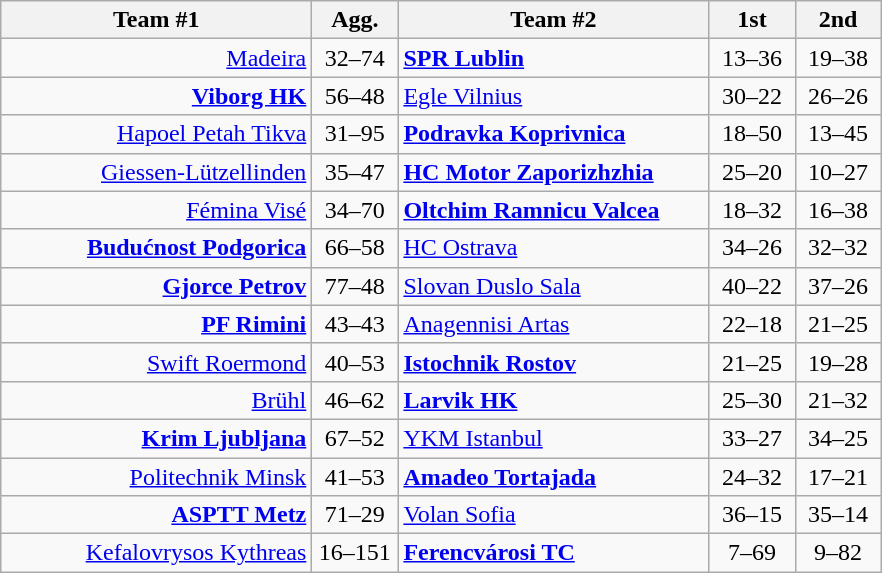<table class=wikitable style="text-align:center">
<tr>
<th width=200>Team #1</th>
<th width=50>Agg.</th>
<th width=200>Team #2</th>
<th width=50>1st</th>
<th width=50>2nd</th>
</tr>
<tr>
<td align=right><a href='#'>Madeira</a> </td>
<td>32–74</td>
<td align=left> <strong><a href='#'>SPR Lublin</a></strong></td>
<td align=center>13–36</td>
<td align=center>19–38</td>
</tr>
<tr>
<td align=right><strong><a href='#'>Viborg HK</a></strong> </td>
<td>56–48</td>
<td align=left> <a href='#'>Egle Vilnius</a></td>
<td align=center>30–22</td>
<td align=center>26–26</td>
</tr>
<tr>
<td align=right><a href='#'>Hapoel Petah Tikva</a> </td>
<td>31–95</td>
<td align=left> <strong><a href='#'>Podravka Koprivnica</a></strong></td>
<td align=center>18–50</td>
<td align=center>13–45</td>
</tr>
<tr>
<td align=right><a href='#'>Giessen-Lützellinden</a> </td>
<td>35–47</td>
<td align=left> <strong><a href='#'>HC Motor Zaporizhzhia</a></strong></td>
<td align=center>25–20</td>
<td align=center>10–27</td>
</tr>
<tr>
<td align=right><a href='#'>Fémina Visé</a> </td>
<td>34–70</td>
<td align=left> <strong><a href='#'>Oltchim Ramnicu Valcea</a></strong></td>
<td align=center>18–32</td>
<td align=center>16–38</td>
</tr>
<tr>
<td align=right><strong><a href='#'>Budućnost Podgorica</a></strong> </td>
<td>66–58</td>
<td align=left> <a href='#'>HC Ostrava</a></td>
<td align=center>34–26</td>
<td align=center>32–32</td>
</tr>
<tr>
<td align=right><strong><a href='#'>Gjorce Petrov</a></strong> </td>
<td>77–48</td>
<td align=left> <a href='#'>Slovan Duslo Sala</a></td>
<td align=center>40–22</td>
<td align=center>37–26</td>
</tr>
<tr>
<td align=right><strong><a href='#'>PF Rimini</a></strong> </td>
<td>43–43</td>
<td align=left> <a href='#'>Anagennisi Artas</a></td>
<td align=center>22–18</td>
<td align=center>21–25</td>
</tr>
<tr>
<td align=right><a href='#'>Swift Roermond</a> </td>
<td>40–53</td>
<td align=left> <strong><a href='#'>Istochnik Rostov</a></strong></td>
<td align=center>21–25</td>
<td align=center>19–28</td>
</tr>
<tr>
<td align=right><a href='#'>Brühl</a> </td>
<td>46–62</td>
<td align=left> <strong><a href='#'>Larvik HK</a></strong></td>
<td align=center>25–30</td>
<td align=center>21–32</td>
</tr>
<tr>
<td align=right><strong><a href='#'>Krim Ljubljana</a></strong> </td>
<td>67–52</td>
<td align=left> <a href='#'>YKM Istanbul</a></td>
<td align=center>33–27</td>
<td align=center>34–25</td>
</tr>
<tr>
<td align=right><a href='#'>Politechnik Minsk</a> </td>
<td>41–53</td>
<td align=left> <strong><a href='#'>Amadeo Tortajada</a></strong></td>
<td align=center>24–32</td>
<td align=center>17–21</td>
</tr>
<tr>
<td align=right><strong><a href='#'>ASPTT Metz</a></strong> </td>
<td>71–29</td>
<td align=left> <a href='#'>Volan Sofia</a></td>
<td align=center>36–15</td>
<td align=center>35–14</td>
</tr>
<tr>
<td align=right><a href='#'>Kefalovrysos Kythreas</a> </td>
<td>16–151</td>
<td align=left> <strong><a href='#'>Ferencvárosi TC</a></strong></td>
<td align=center>7–69</td>
<td align=center>9–82</td>
</tr>
</table>
